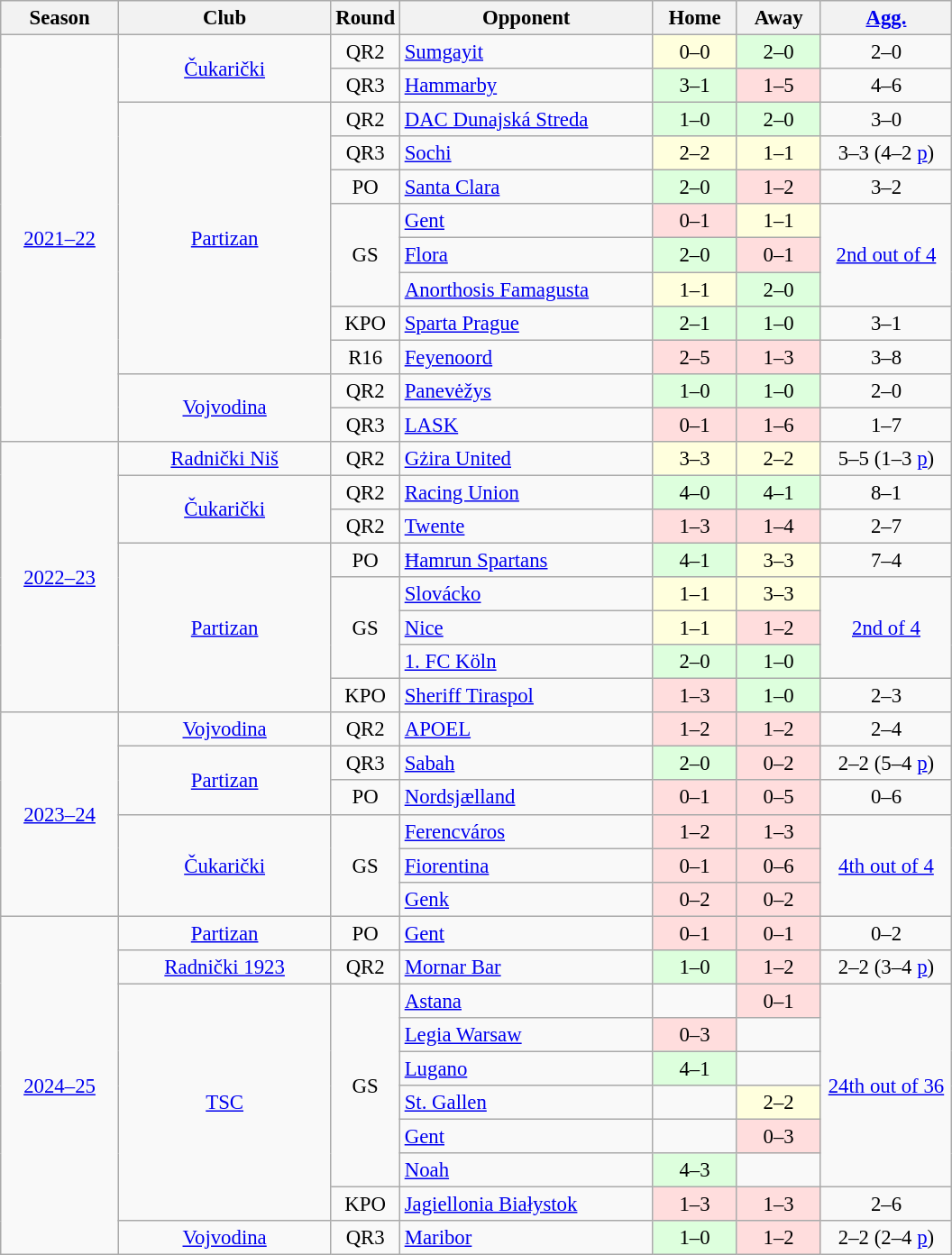<table class="wikitable" style="font-size:95%; text-align: center;">
<tr>
<th width="80">Season</th>
<th width="150">Club</th>
<th width="30">Round</th>
<th width="180">Opponent</th>
<th width="55">Home</th>
<th width="55">Away</th>
<th width="90"><a href='#'>Agg.</a></th>
</tr>
<tr>
<td rowspan=12><a href='#'>2021–22</a></td>
<td rowspan=2><a href='#'>Čukarički</a></td>
<td>QR2</td>
<td align="left"> <a href='#'>Sumgayit</a></td>
<td bgcolor="#ffffdd">0–0</td>
<td bgcolor="#ddffdd">2–0</td>
<td>2–0</td>
</tr>
<tr>
<td>QR3</td>
<td align="left"> <a href='#'>Hammarby</a></td>
<td bgcolor="#ddffdd">3–1</td>
<td bgcolor="#ffdddd">1–5</td>
<td>4–6</td>
</tr>
<tr>
<td rowspan=8><a href='#'>Partizan</a></td>
<td>QR2</td>
<td align="left"> <a href='#'>DAC Dunajská Streda</a></td>
<td bgcolor="#ddffdd">1–0</td>
<td bgcolor="#ddffdd">2–0</td>
<td>3–0</td>
</tr>
<tr>
<td>QR3</td>
<td align="left"> <a href='#'>Sochi</a></td>
<td bgcolor="#ffffdd">2–2</td>
<td bgcolor="#ffffdd">1–1</td>
<td>3–3 (4–2 <a href='#'>p</a>)</td>
</tr>
<tr>
<td>PO</td>
<td align="left"> <a href='#'>Santa Clara</a></td>
<td bgcolor="#ddffdd">2–0</td>
<td bgcolor="#ffdddd">1–2</td>
<td>3–2</td>
</tr>
<tr>
<td rowspan=3>GS</td>
<td align="left"> <a href='#'>Gent</a></td>
<td bgcolor="#ffdddd">0–1</td>
<td bgcolor="#ffffdd">1–1</td>
<td rowspan=3><a href='#'>2nd out of 4</a></td>
</tr>
<tr>
<td align="left"> <a href='#'>Flora</a></td>
<td bgcolor="#ddffdd">2–0</td>
<td bgcolor="#ffdddd">0–1</td>
</tr>
<tr>
<td align="left"> <a href='#'>Anorthosis Famagusta</a></td>
<td bgcolor="#ffffdd">1–1</td>
<td bgcolor="#ddffdd">2–0</td>
</tr>
<tr>
<td>KPO</td>
<td align="left"> <a href='#'>Sparta Prague</a></td>
<td bgcolor="#ddffdd">2–1</td>
<td bgcolor="#ddffdd">1–0</td>
<td>3–1</td>
</tr>
<tr>
<td>R16</td>
<td align="left"> <a href='#'>Feyenoord</a></td>
<td bgcolor="#ffdddd">2–5</td>
<td bgcolor="#ffdddd">1–3</td>
<td>3–8</td>
</tr>
<tr>
<td rowspan=2><a href='#'>Vojvodina</a></td>
<td>QR2</td>
<td align="left"> <a href='#'>Panevėžys</a></td>
<td bgcolor="#ddffdd">1–0</td>
<td bgcolor="#ddffdd">1–0</td>
<td>2–0</td>
</tr>
<tr>
<td>QR3</td>
<td align="left"> <a href='#'>LASK</a></td>
<td bgcolor="#ffdddd">0–1</td>
<td bgcolor="#ffdddd">1–6</td>
<td>1–7</td>
</tr>
<tr>
<td rowspan=8><a href='#'>2022–23</a></td>
<td><a href='#'>Radnički Niš</a></td>
<td>QR2</td>
<td align="left"> <a href='#'>Gżira United</a></td>
<td bgcolor="#ffffdd">3–3</td>
<td bgcolor="#ffffdd">2–2</td>
<td>5–5 (1–3 <a href='#'>p</a>)</td>
</tr>
<tr>
<td rowspan=2><a href='#'>Čukarički</a></td>
<td>QR2</td>
<td align="left"> <a href='#'>Racing Union</a></td>
<td bgcolor="#ddffdd">4–0</td>
<td bgcolor="#ddffdd">4–1</td>
<td>8–1</td>
</tr>
<tr>
<td>QR2</td>
<td align="left"> <a href='#'>Twente</a></td>
<td bgcolor="#ffdddd">1–3</td>
<td bgcolor="#ffdddd">1–4</td>
<td>2–7</td>
</tr>
<tr>
<td rowspan=5><a href='#'>Partizan</a></td>
<td>PO</td>
<td align="left"> <a href='#'>Ħamrun Spartans</a></td>
<td bgcolor="#ddffdd">4–1</td>
<td bgcolor="#ffffdd">3–3</td>
<td>7–4</td>
</tr>
<tr>
<td rowspan=3>GS</td>
<td align="left"> <a href='#'>Slovácko</a></td>
<td bgcolor="#ffffdd">1–1</td>
<td bgcolor="#ffffdd">3–3</td>
<td rowspan=3><a href='#'>2nd of 4</a></td>
</tr>
<tr>
<td align="left"> <a href='#'>Nice</a></td>
<td bgcolor="#ffffdd">1–1</td>
<td bgcolor="#ffdddd">1–2</td>
</tr>
<tr>
<td align="left"> <a href='#'>1. FC Köln</a></td>
<td bgcolor="#ddffdd">2–0</td>
<td bgcolor="#ddffdd">1–0</td>
</tr>
<tr>
<td>KPO</td>
<td align="left"> <a href='#'>Sheriff Tiraspol</a></td>
<td bgcolor="#ffdddd">1–3</td>
<td bgcolor="#ddffdd">1–0</td>
<td>2–3</td>
</tr>
<tr>
<td rowspan=6><a href='#'>2023–24</a></td>
<td rowspan=1><a href='#'>Vojvodina</a></td>
<td>QR2</td>
<td align="left"> <a href='#'>APOEL</a></td>
<td bgcolor="#ffdddd">1–2</td>
<td bgcolor="#ffdddd">1–2</td>
<td>2–4</td>
</tr>
<tr>
<td rowspan=2><a href='#'>Partizan</a></td>
<td>QR3</td>
<td align="left"> <a href='#'>Sabah</a></td>
<td bgcolor="#ddffdd">2–0</td>
<td bgcolor="#ffdddd">0–2</td>
<td>2–2 (5–4 <a href='#'>p</a>)</td>
</tr>
<tr>
<td>PO</td>
<td align="left"> <a href='#'>Nordsjælland</a></td>
<td bgcolor="#ffdddd">0–1</td>
<td bgcolor="#ffdddd">0–5</td>
<td>0–6</td>
</tr>
<tr>
<td rowspan=3><a href='#'>Čukarički</a></td>
<td rowspan=3>GS</td>
<td align="left"> <a href='#'>Ferencváros</a></td>
<td bgcolor="#ffdddd">1–2</td>
<td bgcolor="#ffdddd">1–3</td>
<td rowspan=3><a href='#'>4th out of 4</a></td>
</tr>
<tr>
<td align="left"> <a href='#'>Fiorentina</a></td>
<td bgcolor="#ffdddd">0–1</td>
<td bgcolor="#ffdddd">0–6</td>
</tr>
<tr>
<td align="left"> <a href='#'>Genk</a></td>
<td bgcolor="#ffdddd">0–2</td>
<td bgcolor="#ffdddd">0–2</td>
</tr>
<tr>
<td rowspan=10><a href='#'>2024–25</a></td>
<td rowspan=1><a href='#'>Partizan</a></td>
<td>PO</td>
<td align="left"> <a href='#'>Gent</a></td>
<td bgcolor="#ffdddd">0–1</td>
<td bgcolor="#ffdddd">0–1</td>
<td>0–2</td>
</tr>
<tr>
<td rowspan=1><a href='#'>Radnički 1923</a></td>
<td>QR2</td>
<td align="left"> <a href='#'>Mornar Bar</a></td>
<td bgcolor="#ddffdd">1–0</td>
<td bgcolor="#ffdddd">1–2</td>
<td>2–2 (3–4 <a href='#'>p</a>)</td>
</tr>
<tr>
<td rowspan=7><a href='#'>TSC</a></td>
<td rowspan=6>GS</td>
<td align="left"> <a href='#'>Astana</a></td>
<td></td>
<td bgcolor="#ffdddd">0–1</td>
<td rowspan=6><a href='#'>24th out of 36</a></td>
</tr>
<tr>
<td align="left"> <a href='#'>Legia Warsaw</a></td>
<td bgcolor="#ffdddd">0–3</td>
<td></td>
</tr>
<tr>
<td align="left"> <a href='#'>Lugano</a></td>
<td bgcolor="#ddffdd">4–1</td>
<td></td>
</tr>
<tr>
<td align="left"> <a href='#'>St. Gallen</a></td>
<td></td>
<td bgcolor="#ffffdd">2–2</td>
</tr>
<tr>
<td align="left"> <a href='#'>Gent</a></td>
<td></td>
<td bgcolor="#ffdddd">0–3</td>
</tr>
<tr>
<td align="left"> <a href='#'>Noah</a></td>
<td bgcolor="#ddffdd">4–3</td>
<td></td>
</tr>
<tr>
<td>KPO</td>
<td align="left"> <a href='#'>Jagiellonia Białystok</a></td>
<td bgcolor="#ffdddd">1–3</td>
<td bgcolor="#ffdddd">1–3</td>
<td>2–6</td>
</tr>
<tr>
<td rowspan=1><a href='#'>Vojvodina</a></td>
<td>QR3</td>
<td align="left"> <a href='#'>Maribor</a></td>
<td bgcolor="#ddffdd">1–0</td>
<td bgcolor="#ffdddd">1–2</td>
<td>2–2 (2–4 <a href='#'>p</a>)</td>
</tr>
</table>
